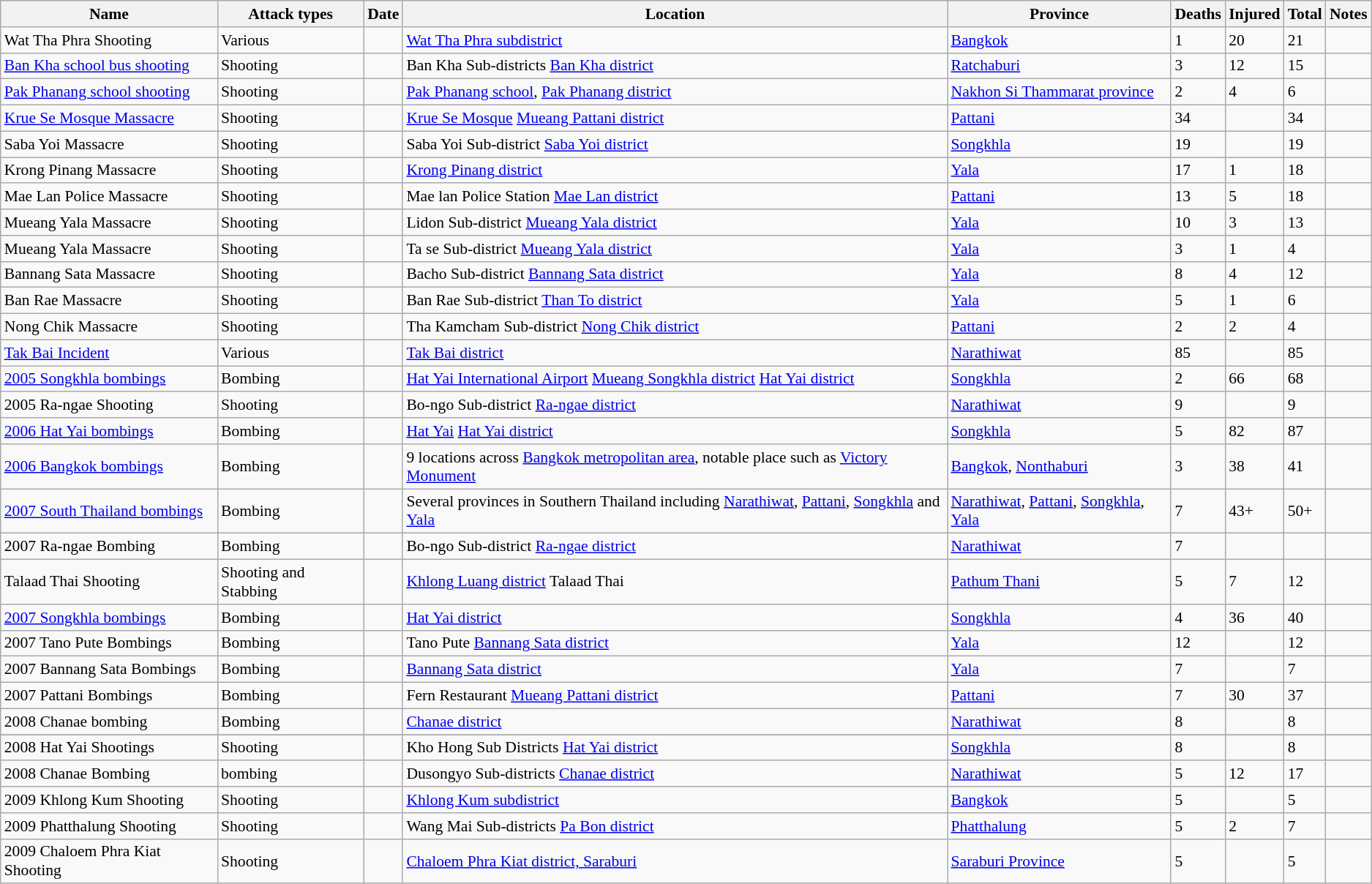<table class="sortable wikitable" style="font-size:90%;">
<tr>
<th>Name</th>
<th>Attack types</th>
<th>Date</th>
<th>Location</th>
<th>Province</th>
<th>Deaths</th>
<th>Injured</th>
<th>Total</th>
<th class="unsortable">Notes</th>
</tr>
<tr>
<td>Wat Tha Phra Shooting</td>
<td>Various</td>
<td></td>
<td><a href='#'>Wat Tha Phra subdistrict</a></td>
<td><a href='#'>Bangkok</a></td>
<td>1</td>
<td>20</td>
<td>21</td>
<td></td>
</tr>
<tr>
<td><a href='#'>Ban Kha school bus shooting</a></td>
<td>Shooting</td>
<td></td>
<td>Ban Kha Sub-districts <a href='#'>Ban Kha district</a></td>
<td><a href='#'>Ratchaburi</a></td>
<td>3</td>
<td>12</td>
<td>15</td>
<td></td>
</tr>
<tr>
<td><a href='#'>Pak Phanang school shooting</a></td>
<td>Shooting</td>
<td></td>
<td><a href='#'>Pak Phanang school</a>, <a href='#'>Pak Phanang district</a></td>
<td><a href='#'>Nakhon Si Thammarat province</a></td>
<td>2</td>
<td>4</td>
<td>6</td>
<td></td>
</tr>
<tr>
<td><a href='#'>Krue Se Mosque Massacre</a></td>
<td>Shooting</td>
<td></td>
<td><a href='#'>Krue Se Mosque</a> <a href='#'>Mueang Pattani district</a></td>
<td><a href='#'>Pattani</a></td>
<td>34</td>
<td></td>
<td>34</td>
<td></td>
</tr>
<tr>
<td>Saba Yoi Massacre</td>
<td>Shooting</td>
<td></td>
<td>Saba Yoi Sub-district <a href='#'>Saba Yoi district</a></td>
<td><a href='#'>Songkhla</a></td>
<td>19</td>
<td></td>
<td>19</td>
<td></td>
</tr>
<tr>
<td>Krong Pinang Massacre</td>
<td>Shooting</td>
<td></td>
<td><a href='#'>Krong Pinang district</a></td>
<td><a href='#'>Yala</a></td>
<td>17</td>
<td>1</td>
<td>18</td>
<td></td>
</tr>
<tr>
<td>Mae Lan Police Massacre</td>
<td>Shooting</td>
<td></td>
<td>Mae lan Police Station <a href='#'>Mae Lan district</a></td>
<td><a href='#'>Pattani</a></td>
<td>13</td>
<td>5</td>
<td>18</td>
<td></td>
</tr>
<tr>
<td>Mueang Yala Massacre</td>
<td>Shooting</td>
<td></td>
<td>Lidon Sub-district <a href='#'>Mueang Yala district</a></td>
<td><a href='#'>Yala</a></td>
<td>10</td>
<td>3</td>
<td>13</td>
<td></td>
</tr>
<tr>
<td>Mueang Yala Massacre</td>
<td>Shooting</td>
<td></td>
<td>Ta se Sub-district <a href='#'>Mueang Yala district</a></td>
<td><a href='#'>Yala</a></td>
<td>3</td>
<td>1</td>
<td>4</td>
<td></td>
</tr>
<tr>
<td>Bannang Sata Massacre</td>
<td>Shooting</td>
<td></td>
<td>Bacho Sub-district <a href='#'>Bannang Sata district</a></td>
<td><a href='#'>Yala</a></td>
<td>8</td>
<td>4</td>
<td>12</td>
<td></td>
</tr>
<tr>
<td>Ban Rae Massacre</td>
<td>Shooting</td>
<td></td>
<td>Ban Rae Sub-district <a href='#'>Than To district</a></td>
<td><a href='#'>Yala</a></td>
<td>5</td>
<td>1</td>
<td>6</td>
<td></td>
</tr>
<tr>
<td>Nong Chik Massacre</td>
<td>Shooting</td>
<td></td>
<td>Tha Kamcham Sub-district <a href='#'>Nong Chik district</a></td>
<td><a href='#'>Pattani</a></td>
<td>2</td>
<td>2</td>
<td>4</td>
<td></td>
</tr>
<tr>
<td><a href='#'>Tak Bai Incident</a></td>
<td>Various</td>
<td></td>
<td><a href='#'>Tak Bai district</a></td>
<td><a href='#'>Narathiwat</a></td>
<td>85</td>
<td></td>
<td>85</td>
<td></td>
</tr>
<tr>
<td><a href='#'>2005 Songkhla bombings</a></td>
<td>Bombing</td>
<td></td>
<td><a href='#'>Hat Yai International Airport</a> <a href='#'>Mueang Songkhla district</a> <a href='#'>Hat Yai district</a></td>
<td><a href='#'>Songkhla</a></td>
<td>2</td>
<td>66</td>
<td>68</td>
<td></td>
</tr>
<tr>
<td>2005 Ra-ngae Shooting</td>
<td>Shooting</td>
<td></td>
<td>Bo-ngo Sub-district <a href='#'>Ra-ngae district</a></td>
<td><a href='#'>Narathiwat</a></td>
<td>9</td>
<td></td>
<td>9</td>
<td></td>
</tr>
<tr>
<td><a href='#'>2006 Hat Yai bombings</a></td>
<td>Bombing</td>
<td></td>
<td><a href='#'>Hat Yai</a> <a href='#'>Hat Yai district</a></td>
<td><a href='#'>Songkhla</a></td>
<td>5</td>
<td>82</td>
<td>87</td>
<td></td>
</tr>
<tr>
<td><a href='#'>2006 Bangkok bombings</a></td>
<td>Bombing</td>
<td></td>
<td>9 locations across <a href='#'>Bangkok metropolitan area</a>, notable place such as <a href='#'>Victory Monument</a></td>
<td><a href='#'>Bangkok</a>, <a href='#'>Nonthaburi</a></td>
<td>3</td>
<td>38</td>
<td>41</td>
<td></td>
</tr>
<tr>
<td><a href='#'>2007 South Thailand bombings</a></td>
<td>Bombing</td>
<td></td>
<td>Several provinces in Southern Thailand including <a href='#'>Narathiwat</a>, <a href='#'>Pattani</a>, <a href='#'>Songkhla</a> and <a href='#'>Yala</a></td>
<td><a href='#'>Narathiwat</a>, <a href='#'>Pattani</a>, <a href='#'>Songkhla</a>, <a href='#'>Yala</a></td>
<td>7</td>
<td>43+</td>
<td>50+</td>
<td></td>
</tr>
<tr>
<td>2007 Ra-ngae Bombing</td>
<td>Bombing</td>
<td></td>
<td>Bo-ngo Sub-district <a href='#'>Ra-ngae district</a></td>
<td><a href='#'>Narathiwat</a></td>
<td>7</td>
<td></td>
<td></td>
<td></td>
</tr>
<tr>
<td>Talaad Thai Shooting</td>
<td>Shooting and Stabbing</td>
<td></td>
<td><a href='#'>Khlong Luang district</a> Talaad Thai</td>
<td><a href='#'>Pathum Thani</a></td>
<td>5</td>
<td>7</td>
<td>12</td>
<td> </td>
</tr>
<tr>
<td><a href='#'>2007 Songkhla bombings</a></td>
<td>Bombing</td>
<td></td>
<td><a href='#'>Hat Yai district</a></td>
<td><a href='#'>Songkhla</a></td>
<td>4</td>
<td>36</td>
<td>40</td>
<td></td>
</tr>
<tr>
<td>2007 Tano Pute Bombings</td>
<td>Bombing</td>
<td></td>
<td>Tano Pute <a href='#'>Bannang Sata district</a></td>
<td><a href='#'>Yala</a></td>
<td>12</td>
<td></td>
<td>12</td>
<td></td>
</tr>
<tr>
<td>2007 Bannang Sata Bombings</td>
<td>Bombing</td>
<td></td>
<td><a href='#'>Bannang Sata district</a></td>
<td><a href='#'>Yala</a></td>
<td>7</td>
<td></td>
<td>7</td>
<td></td>
</tr>
<tr>
<td>2007 Pattani Bombings</td>
<td>Bombing</td>
<td></td>
<td>Fern Restaurant <a href='#'>Mueang Pattani district</a></td>
<td><a href='#'>Pattani</a></td>
<td>7</td>
<td>30</td>
<td>37</td>
<td></td>
</tr>
<tr>
<td>2008 Chanae bombing</td>
<td>Bombing</td>
<td></td>
<td><a href='#'>Chanae district</a></td>
<td><a href='#'>Narathiwat</a></td>
<td>8</td>
<td></td>
<td>8</td>
<td></td>
</tr>
<tr>
</tr>
<tr>
<td>2008 Hat Yai Shootings</td>
<td>Shooting</td>
<td></td>
<td>Kho Hong Sub Districts <a href='#'>Hat Yai district</a></td>
<td><a href='#'>Songkhla</a></td>
<td>8</td>
<td></td>
<td>8</td>
<td></td>
</tr>
<tr>
<td>2008 Chanae Bombing</td>
<td>bombing</td>
<td></td>
<td>Dusongyo Sub-districts <a href='#'>Chanae district</a></td>
<td><a href='#'>Narathiwat</a></td>
<td>5</td>
<td>12</td>
<td>17</td>
<td></td>
</tr>
<tr>
<td>2009 Khlong Kum Shooting</td>
<td>Shooting</td>
<td></td>
<td><a href='#'>Khlong Kum subdistrict</a></td>
<td><a href='#'>Bangkok</a></td>
<td>5</td>
<td></td>
<td>5</td>
<td></td>
</tr>
<tr>
<td>2009 Phatthalung Shooting</td>
<td>Shooting</td>
<td></td>
<td>Wang Mai Sub-districts <a href='#'>Pa Bon district</a></td>
<td><a href='#'>Phatthalung</a></td>
<td>5</td>
<td>2</td>
<td>7</td>
<td></td>
</tr>
<tr>
<td>2009 Chaloem Phra Kiat Shooting</td>
<td>Shooting</td>
<td></td>
<td><a href='#'>Chaloem Phra Kiat district, Saraburi</a></td>
<td><a href='#'>Saraburi Province</a></td>
<td>5</td>
<td></td>
<td>5</td>
<td></td>
</tr>
</table>
